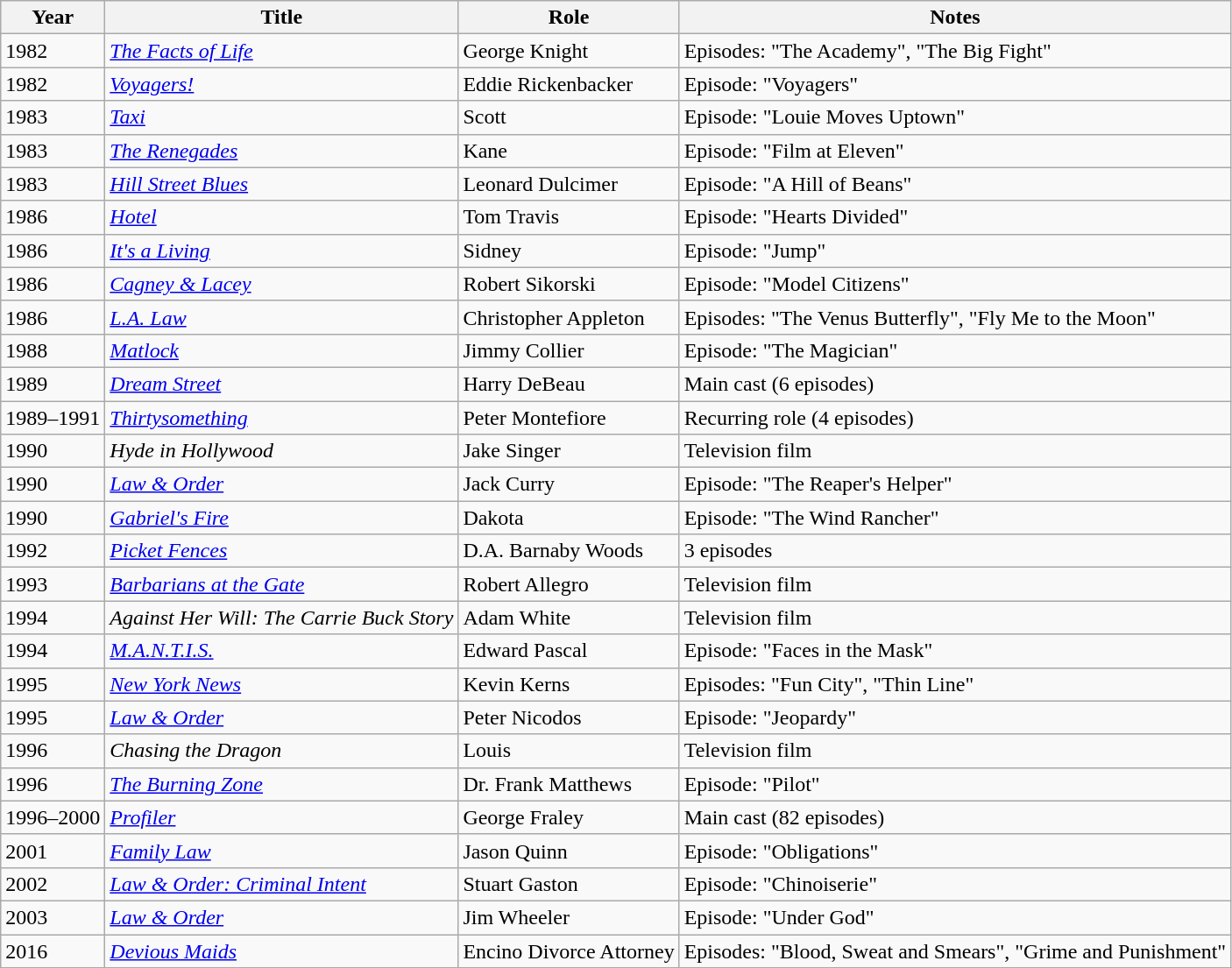<table class="wikitable">
<tr>
<th>Year</th>
<th>Title</th>
<th>Role</th>
<th>Notes</th>
</tr>
<tr>
<td>1982</td>
<td><em><a href='#'>The Facts of Life</a></em></td>
<td>George Knight</td>
<td>Episodes: "The Academy", "The Big Fight"</td>
</tr>
<tr>
<td>1982</td>
<td><em><a href='#'>Voyagers!</a></em></td>
<td>Eddie Rickenbacker</td>
<td>Episode: "Voyagers"</td>
</tr>
<tr>
<td>1983</td>
<td><em><a href='#'>Taxi</a></em></td>
<td>Scott</td>
<td>Episode: "Louie Moves Uptown"</td>
</tr>
<tr>
<td>1983</td>
<td><em><a href='#'>The Renegades</a></em></td>
<td>Kane</td>
<td>Episode: "Film at Eleven"</td>
</tr>
<tr>
<td>1983</td>
<td><em><a href='#'>Hill Street Blues</a></em></td>
<td>Leonard Dulcimer</td>
<td>Episode: "A Hill of Beans"</td>
</tr>
<tr>
<td>1986</td>
<td><em><a href='#'>Hotel</a></em></td>
<td>Tom Travis</td>
<td>Episode: "Hearts Divided"</td>
</tr>
<tr>
<td>1986</td>
<td><em><a href='#'>It's a Living</a></em></td>
<td>Sidney</td>
<td>Episode: "Jump"</td>
</tr>
<tr>
<td>1986</td>
<td><em><a href='#'>Cagney & Lacey</a></em></td>
<td>Robert Sikorski</td>
<td>Episode: "Model Citizens"</td>
</tr>
<tr>
<td>1986</td>
<td><em><a href='#'>L.A. Law</a></em></td>
<td>Christopher Appleton</td>
<td>Episodes: "The Venus Butterfly", "Fly Me to the Moon"</td>
</tr>
<tr>
<td>1988</td>
<td><em><a href='#'>Matlock</a></em></td>
<td>Jimmy Collier</td>
<td>Episode: "The Magician"</td>
</tr>
<tr>
<td>1989</td>
<td><em><a href='#'>Dream Street</a></em></td>
<td>Harry DeBeau</td>
<td>Main cast (6 episodes)</td>
</tr>
<tr>
<td>1989–1991</td>
<td><em><a href='#'>Thirtysomething</a></em></td>
<td>Peter Montefiore</td>
<td>Recurring role (4 episodes)</td>
</tr>
<tr>
<td>1990</td>
<td><em>Hyde in Hollywood</em></td>
<td>Jake Singer</td>
<td>Television film</td>
</tr>
<tr>
<td>1990</td>
<td><em><a href='#'>Law & Order</a></em></td>
<td>Jack Curry</td>
<td>Episode: "The Reaper's Helper"</td>
</tr>
<tr>
<td>1990</td>
<td><em><a href='#'>Gabriel's Fire</a></em></td>
<td>Dakota</td>
<td>Episode: "The Wind Rancher"</td>
</tr>
<tr>
<td>1992</td>
<td><em><a href='#'>Picket Fences</a></em></td>
<td>D.A. Barnaby Woods</td>
<td>3 episodes</td>
</tr>
<tr>
<td>1993</td>
<td><em><a href='#'>Barbarians at the Gate</a></em></td>
<td>Robert Allegro</td>
<td>Television film</td>
</tr>
<tr>
<td>1994</td>
<td><em>Against Her Will: The Carrie Buck Story</em></td>
<td>Adam White</td>
<td>Television film</td>
</tr>
<tr>
<td>1994</td>
<td><em><a href='#'>M.A.N.T.I.S.</a></em></td>
<td>Edward Pascal</td>
<td>Episode: "Faces in the Mask"</td>
</tr>
<tr>
<td>1995</td>
<td><em><a href='#'>New York News</a></em></td>
<td>Kevin Kerns</td>
<td>Episodes: "Fun City", "Thin Line"</td>
</tr>
<tr>
<td>1995</td>
<td><em><a href='#'>Law & Order</a></em></td>
<td>Peter Nicodos</td>
<td>Episode: "Jeopardy"</td>
</tr>
<tr>
<td>1996</td>
<td><em>Chasing the Dragon</em></td>
<td>Louis</td>
<td>Television film</td>
</tr>
<tr>
<td>1996</td>
<td><em><a href='#'>The Burning Zone</a></em></td>
<td>Dr. Frank Matthews</td>
<td>Episode: "Pilot"</td>
</tr>
<tr>
<td>1996–2000</td>
<td><em><a href='#'>Profiler</a></em></td>
<td>George Fraley</td>
<td>Main cast (82 episodes)</td>
</tr>
<tr>
<td>2001</td>
<td><em><a href='#'>Family Law</a></em></td>
<td>Jason Quinn</td>
<td>Episode: "Obligations"</td>
</tr>
<tr>
<td>2002</td>
<td><em><a href='#'>Law & Order: Criminal Intent</a></em></td>
<td>Stuart Gaston</td>
<td>Episode: "Chinoiserie"</td>
</tr>
<tr>
<td>2003</td>
<td><em><a href='#'>Law & Order</a></em></td>
<td>Jim Wheeler</td>
<td>Episode: "Under God"</td>
</tr>
<tr>
<td>2016</td>
<td><em><a href='#'>Devious Maids</a></em></td>
<td>Encino Divorce Attorney</td>
<td>Episodes: "Blood, Sweat and Smears", "Grime and Punishment"</td>
</tr>
<tr>
</tr>
</table>
